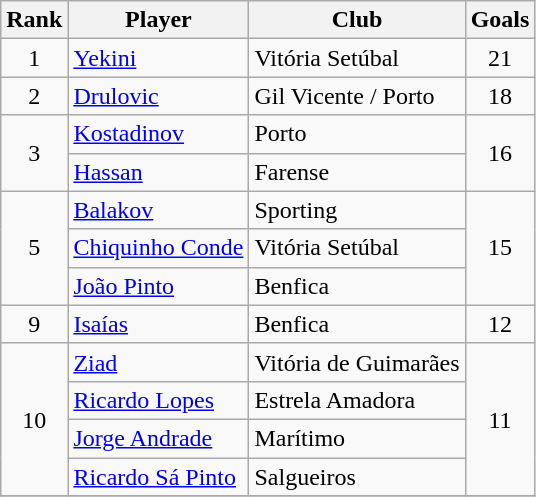<table class="wikitable" style="text-align:center;">
<tr>
<th>Rank</th>
<th>Player</th>
<th>Club</th>
<th>Goals</th>
</tr>
<tr>
<td>1</td>
<td align="left"> <a href='#'>Yekini</a></td>
<td align="left">Vitória Setúbal</td>
<td>21</td>
</tr>
<tr>
<td>2</td>
<td align="left"> <a href='#'>Drulovic</a></td>
<td align="left">Gil Vicente / Porto</td>
<td>18</td>
</tr>
<tr>
<td rowspan=2>3</td>
<td align="left"> <a href='#'>Kostadinov</a></td>
<td align="left">Porto</td>
<td rowspan=2>16</td>
</tr>
<tr>
<td align="left"> <a href='#'>Hassan</a></td>
<td align="left">Farense</td>
</tr>
<tr>
<td rowspan=3>5</td>
<td align="left"> <a href='#'>Balakov</a></td>
<td align="left">Sporting</td>
<td rowspan=3>15</td>
</tr>
<tr>
<td align="left"> <a href='#'>Chiquinho Conde</a></td>
<td align="left">Vitória Setúbal</td>
</tr>
<tr>
<td align="left"> <a href='#'>João Pinto</a></td>
<td align="left">Benfica</td>
</tr>
<tr>
<td>9</td>
<td align="left"> <a href='#'>Isaías</a></td>
<td align="left">Benfica</td>
<td>12</td>
</tr>
<tr>
<td rowspan=4>10</td>
<td align="left"> <a href='#'>Ziad</a></td>
<td align="left">Vitória de Guimarães</td>
<td rowspan=4>11</td>
</tr>
<tr>
<td align="left"> <a href='#'>Ricardo Lopes</a></td>
<td align="left">Estrela Amadora</td>
</tr>
<tr>
<td align="left"> <a href='#'>Jorge Andrade</a></td>
<td align="left">Marítimo</td>
</tr>
<tr>
<td align="left"> <a href='#'>Ricardo Sá Pinto</a></td>
<td align="left">Salgueiros</td>
</tr>
<tr>
</tr>
</table>
